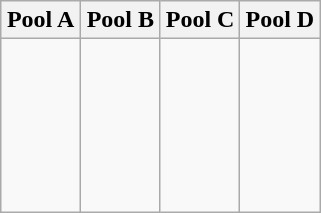<table class="wikitable">
<tr>
<th width=25%>Pool A</th>
<th width=25%>Pool B</th>
<th width=25%>Pool C</th>
<th width=25%>Pool D</th>
</tr>
<tr>
<td><br><br>
<br>
<br>
<br>
<br></td>
<td><br><br>
<br>
<br>
<br>
<br></td>
<td><br><br>
<br>
<br>
<br>
<br></td>
<td><br><br>
<br>
<br>
<br>
<br></td>
</tr>
</table>
